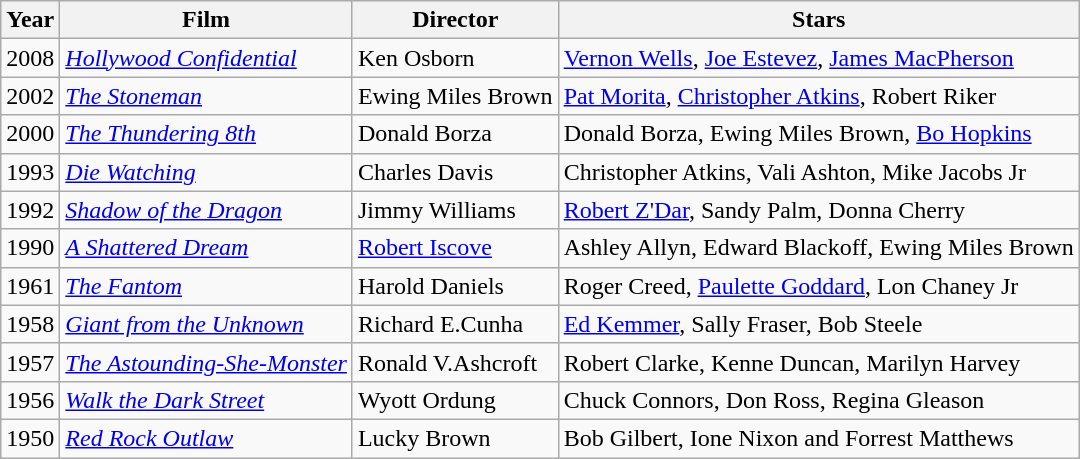<table class="wikitable">
<tr>
<th>Year</th>
<th>Film</th>
<th>Director</th>
<th>Stars</th>
</tr>
<tr>
<td>2008</td>
<td><em><a href='#'>Hollywood Confidential</a></em></td>
<td>Ken Osborn</td>
<td><a href='#'>Vernon Wells</a>, <a href='#'>Joe Estevez</a>, <a href='#'>James MacPherson</a></td>
</tr>
<tr>
<td>2002</td>
<td><em><a href='#'>The Stoneman</a></em></td>
<td>Ewing Miles Brown</td>
<td><a href='#'>Pat Morita</a>, <a href='#'>Christopher Atkins</a>, Robert Riker</td>
</tr>
<tr>
<td>2000</td>
<td><em><a href='#'>The Thundering 8th</a></em></td>
<td>Donald Borza</td>
<td>Donald Borza, Ewing Miles Brown, <a href='#'>Bo Hopkins</a></td>
</tr>
<tr>
<td>1993</td>
<td><em><a href='#'>Die Watching</a></em></td>
<td>Charles Davis</td>
<td>Christopher Atkins, Vali Ashton, Mike Jacobs Jr</td>
</tr>
<tr>
<td>1992</td>
<td><em><a href='#'>Shadow of the Dragon</a></em></td>
<td>Jimmy Williams</td>
<td><a href='#'>Robert Z'Dar</a>, Sandy Palm, Donna Cherry</td>
</tr>
<tr>
<td>1990</td>
<td><em><a href='#'>A Shattered Dream</a></em></td>
<td><a href='#'>Robert Iscove</a></td>
<td>Ashley Allyn, Edward Blackoff, Ewing Miles Brown</td>
</tr>
<tr>
<td>1961</td>
<td><em><a href='#'>The Fantom</a></em></td>
<td>Harold Daniels</td>
<td>Roger Creed, <a href='#'>Paulette Goddard</a>, Lon Chaney Jr</td>
</tr>
<tr>
<td>1958</td>
<td><em><a href='#'>Giant from the Unknown</a></em></td>
<td>Richard E.Cunha</td>
<td><a href='#'>Ed Kemmer</a>, Sally Fraser, Bob Steele</td>
</tr>
<tr>
<td>1957</td>
<td><em><a href='#'>The Astounding-She-Monster</a></em></td>
<td>Ronald V.Ashcroft</td>
<td>Robert Clarke, Kenne Duncan, Marilyn Harvey</td>
</tr>
<tr>
<td>1956</td>
<td><em><a href='#'>Walk the Dark Street</a></em></td>
<td>Wyott Ordung</td>
<td>Chuck Connors, Don Ross, Regina Gleason</td>
</tr>
<tr>
<td>1950</td>
<td><em><a href='#'>Red Rock Outlaw</a></em></td>
<td>Lucky Brown</td>
<td>Bob Gilbert, Ione Nixon and Forrest Matthews</td>
</tr>
</table>
